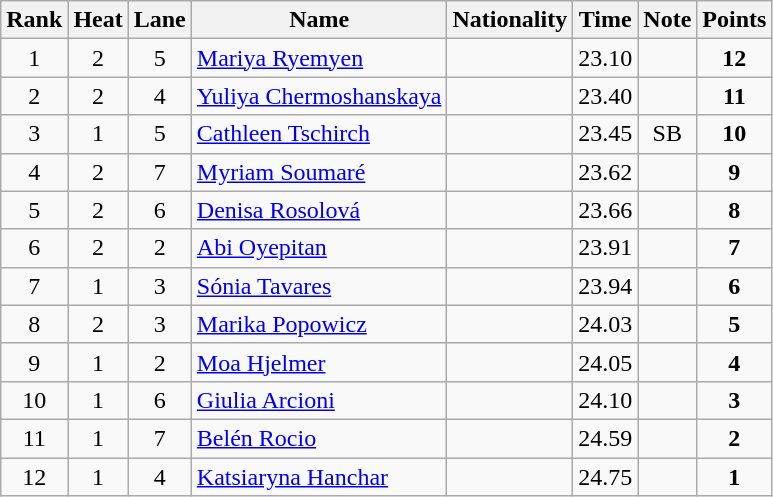<table class="wikitable sortable" style="text-align:center">
<tr>
<th>Rank</th>
<th>Heat</th>
<th>Lane</th>
<th>Name</th>
<th>Nationality</th>
<th>Time</th>
<th>Note</th>
<th>Points</th>
</tr>
<tr>
<td>1</td>
<td>2</td>
<td>5</td>
<td align=left><a href='#'>Mariya Ryemyen</a></td>
<td align=left></td>
<td>23.10</td>
<td></td>
<td><strong>12</strong></td>
</tr>
<tr>
<td>2</td>
<td>2</td>
<td>4</td>
<td align=left><a href='#'>Yuliya Chermoshanskaya</a></td>
<td align=left></td>
<td>23.40</td>
<td></td>
<td><strong>11</strong></td>
</tr>
<tr>
<td>3</td>
<td>1</td>
<td>5</td>
<td align=left><a href='#'>Cathleen Tschirch</a></td>
<td align=left></td>
<td>23.45</td>
<td>SB</td>
<td><strong>10</strong></td>
</tr>
<tr>
<td>4</td>
<td>2</td>
<td>7</td>
<td align=left><a href='#'>Myriam Soumaré</a></td>
<td align=left></td>
<td>23.62</td>
<td></td>
<td><strong>9</strong></td>
</tr>
<tr>
<td>5</td>
<td>2</td>
<td>6</td>
<td align=left><a href='#'>Denisa Rosolová</a></td>
<td align=left></td>
<td>23.66</td>
<td></td>
<td><strong>8</strong></td>
</tr>
<tr>
<td>6</td>
<td>2</td>
<td>2</td>
<td align=left><a href='#'>Abi Oyepitan</a></td>
<td align=left></td>
<td>23.91</td>
<td></td>
<td><strong>7</strong></td>
</tr>
<tr>
<td>7</td>
<td>1</td>
<td>3</td>
<td align=left><a href='#'>Sónia Tavares</a></td>
<td align=left></td>
<td>23.94</td>
<td></td>
<td><strong>6</strong></td>
</tr>
<tr>
<td>8</td>
<td>2</td>
<td>3</td>
<td align=left><a href='#'>Marika Popowicz</a></td>
<td align=left></td>
<td>24.03</td>
<td></td>
<td><strong>5</strong></td>
</tr>
<tr>
<td>9</td>
<td>1</td>
<td>2</td>
<td align=left><a href='#'>Moa Hjelmer</a></td>
<td align=left></td>
<td>24.05</td>
<td></td>
<td><strong>4</strong></td>
</tr>
<tr>
<td>10</td>
<td>1</td>
<td>6</td>
<td align=left><a href='#'>Giulia Arcioni</a></td>
<td align=left></td>
<td>24.10</td>
<td></td>
<td><strong>3</strong></td>
</tr>
<tr>
<td>11</td>
<td>1</td>
<td>7</td>
<td align=left><a href='#'>Belén Rocio</a></td>
<td align=left></td>
<td>24.59</td>
<td></td>
<td><strong>2</strong></td>
</tr>
<tr>
<td>12</td>
<td>1</td>
<td>4</td>
<td align=left><a href='#'>Katsiaryna Hanchar</a></td>
<td align=left></td>
<td>24.75</td>
<td></td>
<td><strong>1</strong></td>
</tr>
</table>
